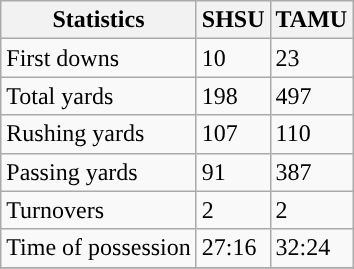<table class="wikitable" style="float: left;">
<tr>
<th>Statistics</th>
<th>SHSU</th>
<th>TAMU</th>
</tr>
<tr>
<td>First downs</td>
<td>10</td>
<td>23</td>
</tr>
<tr>
<td>Total yards</td>
<td>198</td>
<td>497</td>
</tr>
<tr>
<td>Rushing yards</td>
<td>107</td>
<td>110</td>
</tr>
<tr>
<td>Passing yards</td>
<td>91</td>
<td>387</td>
</tr>
<tr>
<td>Turnovers</td>
<td>2</td>
<td>2</td>
</tr>
<tr>
<td>Time of possession</td>
<td>27:16</td>
<td>32:24</td>
</tr>
<tr>
</tr>
</table>
